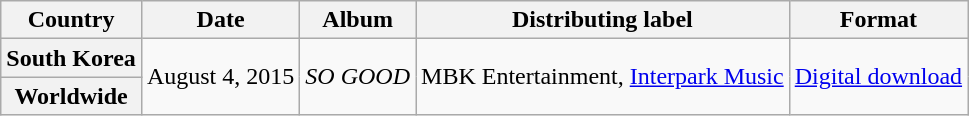<table class="wikitable plainrowheaders" style="text-align:center">
<tr>
<th>Country</th>
<th>Date</th>
<th>Album</th>
<th>Distributing label</th>
<th>Format</th>
</tr>
<tr>
<th scope="row">South Korea</th>
<td rowspan="2">August 4, 2015</td>
<td rowspan="2"><em>SO GOOD</em></td>
<td rowspan="2">MBK Entertainment, <a href='#'>Interpark Music</a></td>
<td rowspan="2"><a href='#'>Digital download</a></td>
</tr>
<tr>
<th scope="row">Worldwide</th>
</tr>
</table>
